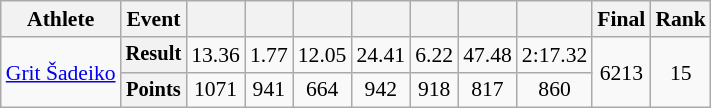<table class="wikitable" style="font-size:90%">
<tr>
<th>Athlete</th>
<th>Event</th>
<th></th>
<th></th>
<th></th>
<th></th>
<th></th>
<th></th>
<th></th>
<th>Final</th>
<th>Rank</th>
</tr>
<tr style=text-align:center>
<td rowspan=2 style=text-align:left><a href='#'>Grit Šadeiko</a></td>
<th style="font-size:95%">Result</th>
<td>13.36</td>
<td>1.77</td>
<td>12.05</td>
<td>24.41</td>
<td>6.22</td>
<td>47.48</td>
<td>2:17.32</td>
<td rowspan=2>6213</td>
<td rowspan=2>15</td>
</tr>
<tr style=text-align:center>
<th style="font-size:95%">Points</th>
<td>1071</td>
<td>941</td>
<td>664</td>
<td>942</td>
<td>918</td>
<td>817</td>
<td>860</td>
</tr>
</table>
